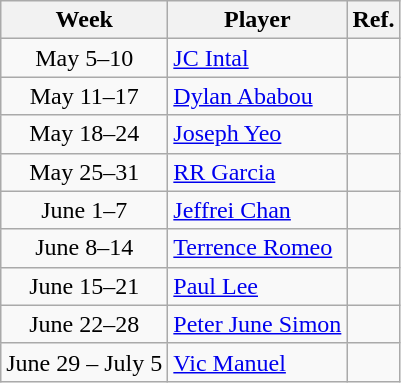<table class="wikitable" border="1">
<tr>
<th>Week</th>
<th>Player</th>
<th>Ref.</th>
</tr>
<tr>
<td align=center>May 5–10</td>
<td><a href='#'>JC Intal</a> </td>
<td align=center></td>
</tr>
<tr>
<td align=center>May 11–17</td>
<td><a href='#'>Dylan Ababou</a> </td>
<td align=center></td>
</tr>
<tr>
<td align=center>May 18–24</td>
<td><a href='#'>Joseph Yeo</a> </td>
<td align=center></td>
</tr>
<tr>
<td align=center>May 25–31</td>
<td><a href='#'>RR Garcia</a> </td>
<td align=center></td>
</tr>
<tr>
<td align=center>June 1–7</td>
<td><a href='#'>Jeffrei Chan</a> </td>
<td align=center></td>
</tr>
<tr>
<td align=center>June 8–14</td>
<td><a href='#'>Terrence Romeo</a> </td>
<td align=center></td>
</tr>
<tr>
<td align=center>June 15–21</td>
<td><a href='#'>Paul Lee</a> </td>
<td align=center></td>
</tr>
<tr>
<td align=center>June 22–28</td>
<td><a href='#'>Peter June Simon</a> </td>
<td align=center></td>
</tr>
<tr>
<td align=center>June 29 – July 5</td>
<td><a href='#'>Vic Manuel</a> </td>
<td align=center></td>
</tr>
</table>
